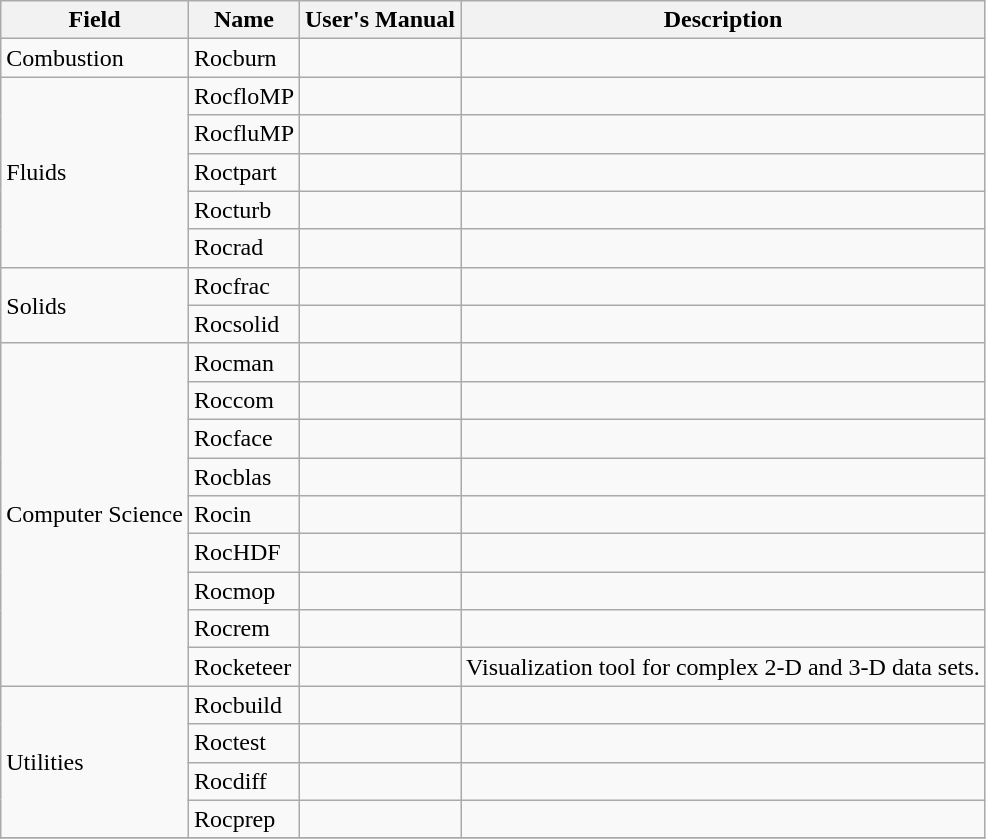<table class="wikitable">
<tr>
<th>Field</th>
<th>Name</th>
<th class="unsortable">User's Manual</th>
<th>Description</th>
</tr>
<tr>
<td>Combustion</td>
<td>Rocburn</td>
<td></td>
<td></td>
</tr>
<tr>
<td rowspan=5>Fluids</td>
<td>RocfloMP</td>
<td></td>
<td></td>
</tr>
<tr>
<td>RocfluMP</td>
<td></td>
<td></td>
</tr>
<tr>
<td>Roctpart</td>
<td></td>
<td></td>
</tr>
<tr>
<td>Rocturb</td>
<td></td>
<td></td>
</tr>
<tr>
<td>Rocrad</td>
<td></td>
<td></td>
</tr>
<tr>
<td rowspan=2>Solids</td>
<td>Rocfrac</td>
<td></td>
<td></td>
</tr>
<tr>
<td>Rocsolid</td>
<td></td>
<td></td>
</tr>
<tr>
<td rowspan=9>Computer Science</td>
<td>Rocman</td>
<td></td>
<td></td>
</tr>
<tr>
<td>Roccom</td>
<td></td>
<td></td>
</tr>
<tr>
<td>Rocface</td>
<td></td>
<td></td>
</tr>
<tr>
<td>Rocblas</td>
<td></td>
<td></td>
</tr>
<tr>
<td>Rocin</td>
<td></td>
<td></td>
</tr>
<tr>
<td>RocHDF</td>
<td></td>
<td></td>
</tr>
<tr>
<td>Rocmop</td>
<td></td>
<td></td>
</tr>
<tr>
<td>Rocrem</td>
<td></td>
<td></td>
</tr>
<tr>
<td>Rocketeer</td>
<td></td>
<td>Visualization tool for complex 2-D and 3-D data sets.</td>
</tr>
<tr>
<td rowspan=4>Utilities</td>
<td>Rocbuild</td>
<td></td>
<td></td>
</tr>
<tr>
<td>Roctest</td>
<td></td>
<td></td>
</tr>
<tr>
<td>Rocdiff</td>
<td></td>
<td></td>
</tr>
<tr>
<td>Rocprep</td>
<td></td>
<td></td>
</tr>
<tr>
</tr>
</table>
